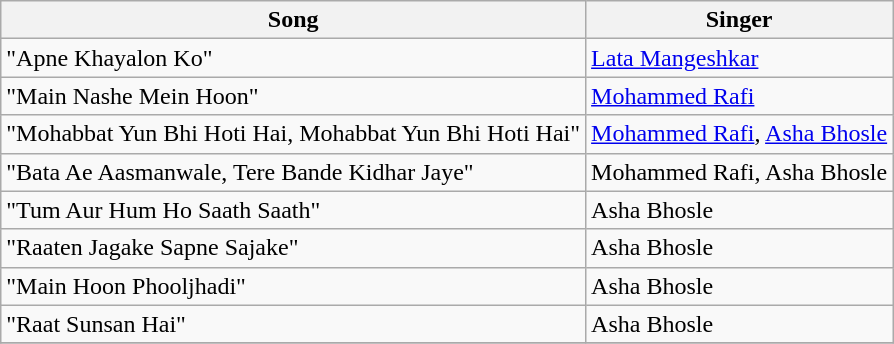<table class="wikitable">
<tr>
<th>Song</th>
<th>Singer</th>
</tr>
<tr>
<td>"Apne Khayalon Ko"</td>
<td><a href='#'>Lata Mangeshkar</a></td>
</tr>
<tr>
<td>"Main Nashe Mein Hoon"</td>
<td><a href='#'>Mohammed Rafi</a></td>
</tr>
<tr>
<td>"Mohabbat Yun Bhi Hoti Hai, Mohabbat Yun Bhi Hoti Hai"</td>
<td><a href='#'>Mohammed Rafi</a>, <a href='#'>Asha Bhosle</a></td>
</tr>
<tr>
<td>"Bata Ae Aasmanwale, Tere Bande Kidhar Jaye"</td>
<td>Mohammed Rafi, Asha Bhosle</td>
</tr>
<tr>
<td>"Tum Aur Hum Ho Saath Saath"</td>
<td>Asha Bhosle</td>
</tr>
<tr>
<td>"Raaten Jagake Sapne Sajake"</td>
<td>Asha Bhosle</td>
</tr>
<tr>
<td>"Main Hoon Phooljhadi"</td>
<td>Asha Bhosle</td>
</tr>
<tr>
<td>"Raat Sunsan Hai"</td>
<td>Asha Bhosle</td>
</tr>
<tr>
</tr>
</table>
